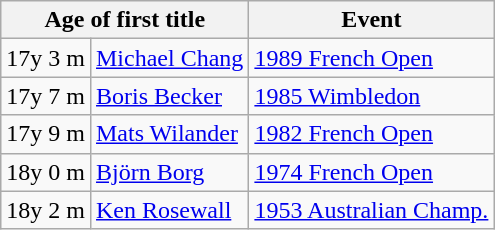<table class=wikitable style="display:inline-table;">
<tr>
<th scope="col" colspan=2>Age of first title</th>
<th scope="col">Event</th>
</tr>
<tr>
<td>17y 3 m</td>
<td> <a href='#'>Michael Chang</a></td>
<td><a href='#'>1989 French Open</a></td>
</tr>
<tr>
<td>17y 7 m</td>
<td> <a href='#'>Boris Becker</a></td>
<td><a href='#'>1985 Wimbledon</a></td>
</tr>
<tr>
<td>17y 9 m</td>
<td> <a href='#'>Mats Wilander</a></td>
<td><a href='#'>1982 French Open</a></td>
</tr>
<tr>
<td>18y 0 m</td>
<td> <a href='#'>Björn Borg</a></td>
<td><a href='#'>1974 French Open</a></td>
</tr>
<tr>
<td>18y 2 m</td>
<td> <a href='#'>Ken Rosewall</a></td>
<td><a href='#'>1953 Australian Champ.</a></td>
</tr>
</table>
